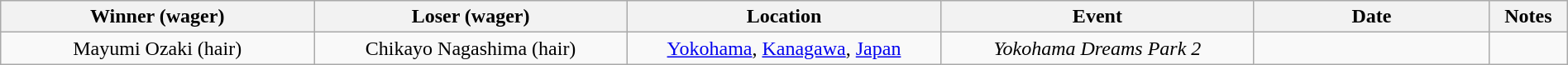<table class="wikitable" style="width:100%;">
<tr>
<th width=20%>Winner (wager)</th>
<th width=20%>Loser (wager)</th>
<th width=20%>Location</th>
<th width=20%>Event</th>
<th width=15%>Date</th>
<th width=5%>Notes</th>
</tr>
<tr style="text-align:center;">
<td>Mayumi Ozaki (hair)</td>
<td>Chikayo Nagashima (hair)</td>
<td><a href='#'>Yokohama</a>, <a href='#'>Kanagawa</a>, <a href='#'>Japan</a></td>
<td><em>Yokohama Dreams Park 2</em></td>
<td></td>
<td></td>
</tr>
</table>
